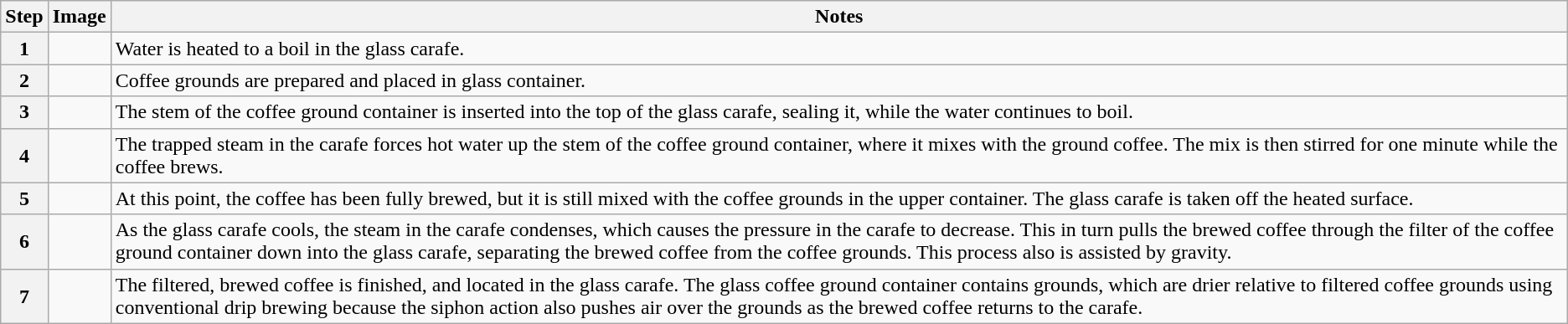<table class="wikitable" style="font-size:100%;text-align:center;">
<tr>
<th>Step</th>
<th>Image</th>
<th>Notes</th>
</tr>
<tr>
<th>1</th>
<td></td>
<td style="text-align:left;">Water is heated to a boil in the glass carafe.</td>
</tr>
<tr>
<th>2</th>
<td></td>
<td style="text-align:left;">Coffee grounds are prepared and placed in glass container.</td>
</tr>
<tr>
<th>3</th>
<td></td>
<td style="text-align:left;">The stem of the coffee ground container is inserted into the top of the glass carafe, sealing it, while the water continues to boil.</td>
</tr>
<tr>
<th>4</th>
<td></td>
<td style="text-align:left;">The trapped steam in the carafe forces hot water up the stem of the coffee ground container, where it mixes with the ground coffee. The mix is then stirred for one minute while the coffee brews.</td>
</tr>
<tr>
<th>5</th>
<td></td>
<td style="text-align:left;">At this point, the coffee has been fully brewed, but it is still mixed with the coffee grounds in the upper container. The glass carafe is taken off the heated surface.</td>
</tr>
<tr>
<th>6</th>
<td></td>
<td style="text-align:left;">As the glass carafe cools, the steam in the carafe condenses, which causes the pressure in the carafe to decrease. This in turn pulls the brewed coffee through the filter of the coffee ground container down into the glass carafe, separating the brewed coffee from the coffee grounds. This process also is assisted by gravity.</td>
</tr>
<tr>
<th>7</th>
<td></td>
<td style="text-align:left;">The filtered, brewed coffee is finished, and located in the glass carafe. The glass coffee ground container contains grounds, which are drier relative to filtered coffee grounds using conventional drip brewing because the siphon action also pushes air over the grounds as the brewed coffee returns to the carafe.</td>
</tr>
</table>
